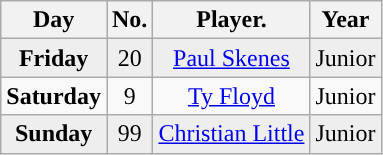<table class="wikitable non-sortable">
<tr>
<th style="text-align:center; ">Day</th>
<th style="text-align:center; ">No.</th>
<th style="text-align:center; ">Player.</th>
<th style="text-align:center; ">Year</th>
</tr>
<tr style="background:#eeeeee;text-align:center;">
<td><strong>Friday</strong></td>
<td>20</td>
<td><a href='#'>Paul Skenes</a></td>
<td>Junior</td>
</tr>
<tr style="text-align:center;">
<td><strong>Saturday</strong></td>
<td>9</td>
<td><a href='#'>Ty Floyd</a></td>
<td>Junior</td>
</tr>
<tr style="background:#eeeeee;text-align:center;">
<td><strong>Sunday</strong></td>
<td>99</td>
<td><a href='#'>Christian Little</a></td>
<td>Junior</td>
</tr>
</table>
